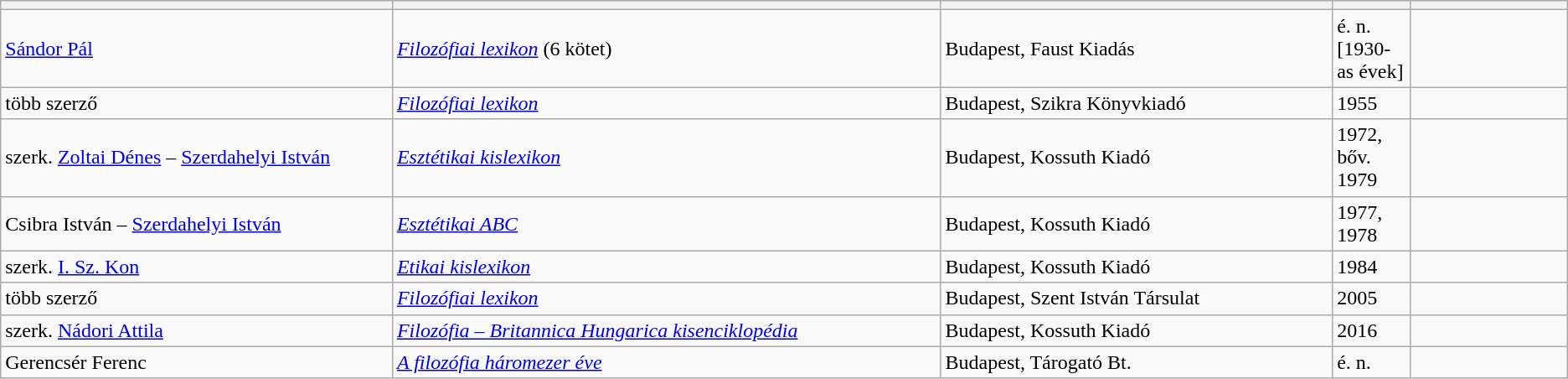<table class="wikitable sortable">
<tr>
<th bgcolor="#DAA520" width="25%"></th>
<th bgcolor="#DAA520" width="35%"></th>
<th bgcolor="#DAA520" width="25%"></th>
<th bgcolor="#DAA520" width="5%"></th>
<th bgcolor="#DAA520" width="10%"></th>
</tr>
<tr>
<td><a href='#'>Sándor Pál</a></td>
<td><em><a href='#'>Filozófiai lexikon</a></em> (6 kötet)</td>
<td>Budapest, Faust Kiadás</td>
<td>é. n. [1930-as évek]</td>
<td></td>
</tr>
<tr>
<td>több szerző</td>
<td><em><a href='#'>Filozófiai lexikon</a></em></td>
<td>Budapest, Szikra Könyvkiadó</td>
<td>1955</td>
<td></td>
</tr>
<tr>
<td>szerk. <a href='#'>Zoltai Dénes</a> – <a href='#'>Szerdahelyi István</a></td>
<td><em><a href='#'>Esztétikai kislexikon</a></em></td>
<td>Budapest, Kossuth Kiadó</td>
<td>1972, bőv. 1979</td>
<td></td>
</tr>
<tr>
<td>Csibra István – <a href='#'>Szerdahelyi István</a></td>
<td><em><a href='#'>Esztétikai ABC</a></em></td>
<td>Budapest, Kossuth Kiadó</td>
<td>1977, 1978</td>
<td></td>
</tr>
<tr>
<td>szerk. <a href='#'>I. Sz. Kon</a></td>
<td><em><a href='#'>Etikai kislexikon</a></em></td>
<td>Budapest, Kossuth Kiadó</td>
<td>1984</td>
<td></td>
</tr>
<tr>
<td>több szerző</td>
<td><em><a href='#'>Filozófiai lexikon</a></em></td>
<td>Budapest, Szent István Társulat</td>
<td>2005</td>
<td></td>
</tr>
<tr>
<td>szerk. <a href='#'>Nádori Attila</a></td>
<td><em><a href='#'>Filozófia – Britannica Hungarica kisenciklopédia</a></em></td>
<td>Budapest, Kossuth Kiadó</td>
<td>2016</td>
<td></td>
</tr>
<tr>
<td>Gerencsér Ferenc</td>
<td><em><a href='#'>A filozófia háromezer éve</a></em></td>
<td>Budapest, Tárogató Bt.</td>
<td>é. n.</td>
<td></td>
</tr>
</table>
